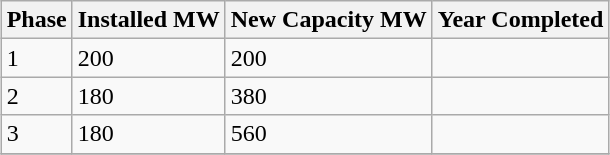<table class="wikitable sortable" style="margin: 0.5em auto">
<tr>
<th>Phase</th>
<th>Installed MW</th>
<th>New Capacity MW</th>
<th>Year Completed</th>
</tr>
<tr>
<td>1</td>
<td>200 </td>
<td>200</td>
<td></td>
</tr>
<tr>
<td>2</td>
<td>180</td>
<td>380</td>
<td></td>
</tr>
<tr>
<td>3</td>
<td>180</td>
<td>560</td>
<td></td>
</tr>
<tr>
</tr>
</table>
